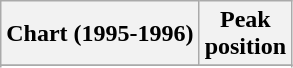<table class="wikitable sortable plainrowheaders" style="text-align:center">
<tr>
<th scope="col">Chart (1995-1996)</th>
<th scope="col">Peak<br>position</th>
</tr>
<tr>
</tr>
<tr>
</tr>
<tr>
</tr>
</table>
